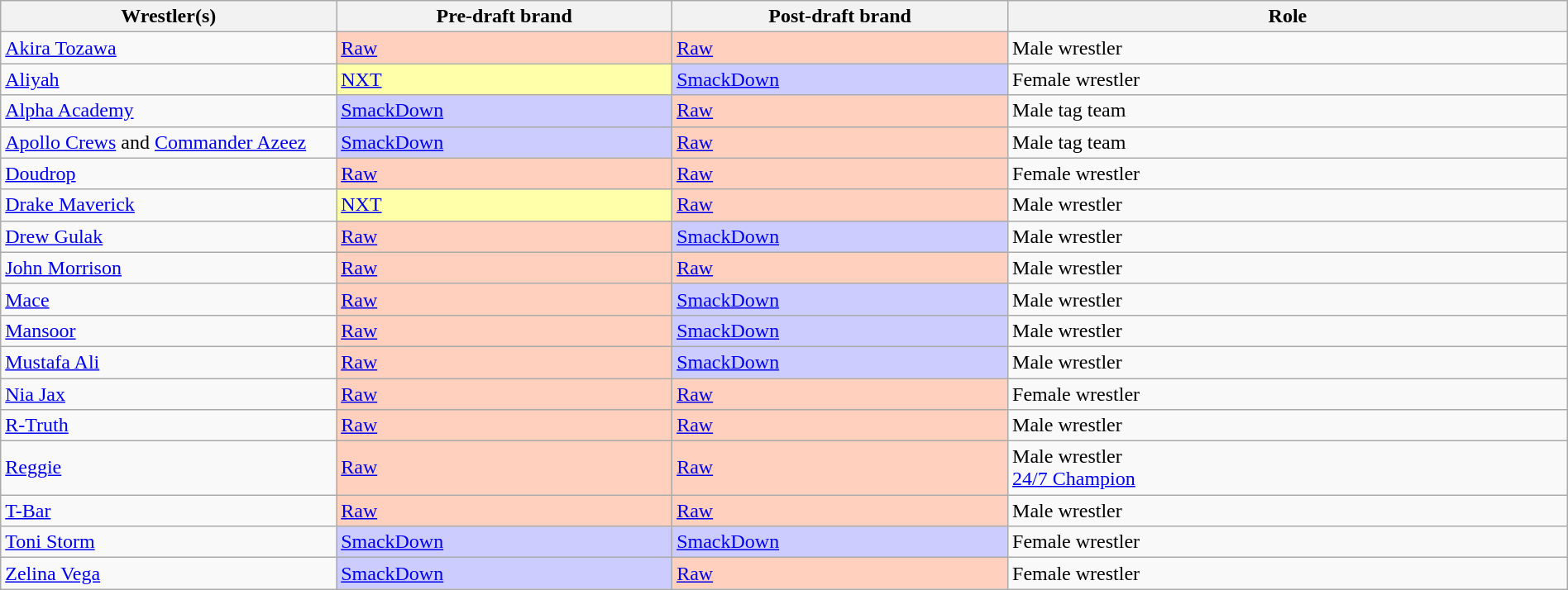<table class="wikitable sortable" style="width: 100%">
<tr>
<th width="15%">Wrestler(s)<br></th>
<th width="15%">Pre-draft brand</th>
<th width="15%">Post-draft brand</th>
<th width="25%">Role</th>
</tr>
<tr>
<td><a href='#'>Akira Tozawa</a></td>
<td style="background:#ffd0bd"><a href='#'>Raw</a></td>
<td style="background:#ffd0bd"><a href='#'>Raw</a></td>
<td>Male wrestler</td>
</tr>
<tr>
<td><a href='#'>Aliyah</a></td>
<td style="background:#FFA"><a href='#'>NXT</a></td>
<td style="background:#ccf;"><a href='#'>SmackDown</a></td>
<td>Female wrestler</td>
</tr>
<tr>
<td><a href='#'>Alpha Academy</a><br></td>
<td style="background:#ccf;"><a href='#'>SmackDown</a></td>
<td style="background:#ffd0bd"><a href='#'>Raw</a></td>
<td>Male tag team</td>
</tr>
<tr>
<td><a href='#'>Apollo Crews</a> and <a href='#'>Commander Azeez</a></td>
<td style="background:#ccf;"><a href='#'>SmackDown</a></td>
<td style="background:#ffd0bd"><a href='#'>Raw</a></td>
<td>Male tag team</td>
</tr>
<tr>
<td><a href='#'>Doudrop</a></td>
<td style="background:#ffd0bd"><a href='#'>Raw</a></td>
<td style="background:#ffd0bd"><a href='#'>Raw</a></td>
<td>Female wrestler</td>
</tr>
<tr>
<td><a href='#'>Drake Maverick</a></td>
<td style="background:#FFA"><a href='#'>NXT</a></td>
<td style="background:#ffd0bd"><a href='#'>Raw</a></td>
<td>Male wrestler</td>
</tr>
<tr>
<td><a href='#'>Drew Gulak</a></td>
<td style="background:#ffd0bd"><a href='#'>Raw</a></td>
<td style="background:#ccf;"><a href='#'>SmackDown</a></td>
<td>Male wrestler</td>
</tr>
<tr>
<td><a href='#'>John Morrison</a></td>
<td style="background:#ffd0bd"><a href='#'>Raw</a></td>
<td style="background:#ffd0bd"><a href='#'>Raw</a></td>
<td>Male wrestler</td>
</tr>
<tr>
<td><a href='#'>Mace</a></td>
<td style="background:#ffd0bd"><a href='#'>Raw</a></td>
<td style="background:#ccf;"><a href='#'>SmackDown</a></td>
<td>Male wrestler</td>
</tr>
<tr>
<td><a href='#'>Mansoor</a></td>
<td style="background:#ffd0bd"><a href='#'>Raw</a></td>
<td style="background:#ccf;"><a href='#'>SmackDown</a></td>
<td>Male wrestler</td>
</tr>
<tr>
<td><a href='#'>Mustafa Ali</a></td>
<td style="background:#ffd0bd"><a href='#'>Raw</a></td>
<td style="background:#ccf;"><a href='#'>SmackDown</a></td>
<td>Male wrestler</td>
</tr>
<tr>
<td><a href='#'>Nia Jax</a></td>
<td style="background:#ffd0bd"><a href='#'>Raw</a></td>
<td style="background:#ffd0bd"><a href='#'>Raw</a></td>
<td>Female wrestler</td>
</tr>
<tr>
<td><a href='#'>R-Truth</a></td>
<td style="background:#ffd0bd"><a href='#'>Raw</a></td>
<td style="background:#ffd0bd"><a href='#'>Raw</a></td>
<td>Male wrestler</td>
</tr>
<tr>
<td><a href='#'>Reggie</a></td>
<td style="background:#ffd0bd"><a href='#'>Raw</a></td>
<td style="background:#ffd0bd"><a href='#'>Raw</a></td>
<td>Male wrestler<br><a href='#'>24/7 Champion</a></td>
</tr>
<tr>
<td><a href='#'>T-Bar</a></td>
<td style="background:#ffd0bd"><a href='#'>Raw</a></td>
<td style="background:#ffd0bd"><a href='#'>Raw</a></td>
<td>Male wrestler</td>
</tr>
<tr>
<td><a href='#'>Toni Storm</a></td>
<td style="background:#ccf;"><a href='#'>SmackDown</a></td>
<td style="background:#ccf;"><a href='#'>SmackDown</a></td>
<td>Female wrestler</td>
</tr>
<tr>
<td><a href='#'>Zelina Vega</a></td>
<td style="background:#ccf;"><a href='#'>SmackDown</a></td>
<td style="background:#ffd0bd"><a href='#'>Raw</a></td>
<td>Female wrestler</td>
</tr>
</table>
